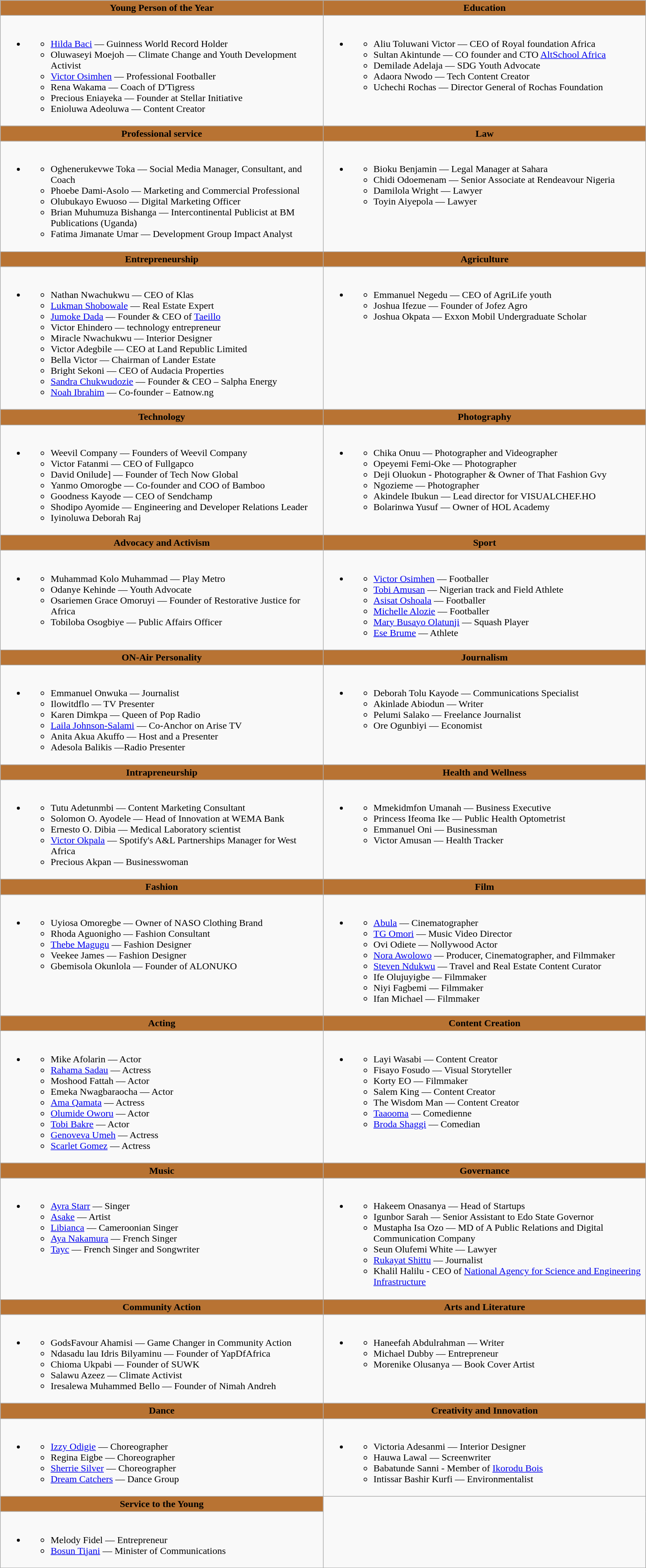<table class=wikitable width="85%">
<tr>
<th style="background:#B87333;" ! width="50%">Young Person of the Year</th>
<th style="background:#B87333;" ! width="50%">Education</th>
</tr>
<tr>
<td valign="top"><br><ul><li><ul><li><a href='#'>Hilda Baci</a> — Guinness World Record Holder</li><li>Oluwaseyi Moejoh — Climate Change and Youth Development Activist</li><li><a href='#'>Victor Osimhen</a> — Professional Footballer</li><li>Rena Wakama — Coach of D'Tigress</li><li>Precious Eniayeka — Founder at Stellar Initiative</li><li>Enioluwa Adeoluwa — Content Creator</li></ul></li></ul></td>
<td valign="top"><br><ul><li><ul><li>Aliu Toluwani Victor — CEO of Royal foundation Africa</li><li>Sultan Akintunde — CO founder and CTO <a href='#'>AltSchool Africa</a></li><li>Demilade Adelaja — SDG Youth Advocate</li><li>Adaora Nwodo — Tech Content Creator</li><li>Uchechi Rochas — Director General of Rochas Foundation</li></ul></li></ul></td>
</tr>
<tr>
<th style="background:#B87333;" ! width="50%">Professional service</th>
<th style="background:#B87333;" ! width="50%">Law</th>
</tr>
<tr>
<td valign="top"><br><ul><li><ul><li>Oghenerukevwe Toka — Social Media Manager, Consultant, and Coach</li><li>Phoebe Dami-Asolo — Marketing and Commercial Professional</li><li>Olubukayo Ewuoso — Digital Marketing Officer</li><li>Brian Muhumuza Bishanga — Intercontinental Publicist at BM Publications (Uganda)</li><li>Fatima Jimanate Umar — Development Group Impact Analyst</li></ul></li></ul></td>
<td valign="top"><br><ul><li><ul><li>Bioku Benjamin — Legal Manager at Sahara</li><li>Chidi Odoemenam — Senior Associate at Rendeavour Nigeria</li><li>Damilola Wright — Lawyer</li><li>Toyin Aiyepola — Lawyer</li></ul></li></ul></td>
</tr>
<tr>
<th style="background:#B87333;" ! width="50%">Entrepreneurship</th>
<th style="background:#B87333;" ! width="50%">Agriculture</th>
</tr>
<tr>
<td valign="top"><br><ul><li><ul><li>Nathan Nwachukwu — CEO of Klas</li><li><a href='#'>Lukman Shobowale</a> — Real Estate Expert</li><li><a href='#'>Jumoke Dada</a> — Founder & CEO of <a href='#'>Taeillo</a></li><li>Victor Ehindero — technology entrepreneur</li><li>Miracle Nwachukwu — Interior Designer</li><li>Victor Adegbile — CEO at Land Republic Limited</li><li>Bella Victor — Chairman of Lander Estate</li><li>Bright Sekoni — CEO of Audacia Properties</li><li><a href='#'>Sandra Chukwudozie</a> — Founder & CEO – Salpha Energy</li><li><a href='#'>Noah Ibrahim</a> — Co-founder – Eatnow.ng</li></ul></li></ul></td>
<td valign="top"><br><ul><li><ul><li>Emmanuel Negedu — CEO of AgriLife youth</li><li>Joshua Ifezue — Founder of Jofez Agro</li><li>Joshua Okpata — Exxon Mobil Undergraduate Scholar</li></ul></li></ul></td>
</tr>
<tr>
<th style="background:#B87333;" ! width="50%">Technology</th>
<th style="background:#B87333;" ! width="50%">Photography</th>
</tr>
<tr>
<td valign="top"><br><ul><li><ul><li>Weevil Company — Founders of Weevil Company</li><li>Victor Fatanmi — CEO of Fullgapco</li><li>David Onilude] — Founder of Tech Now Global</li><li>Yanmo Omorogbe — Co-founder and COO of Bamboo</li><li>Goodness Kayode — CEO of Sendchamp</li><li>Shodipo Ayomide — Engineering and Developer Relations Leader</li><li>Iyinoluwa Deborah Raj</li></ul></li></ul></td>
<td valign="top"><br><ul><li><ul><li>Chika Onuu — Photographer and Videographer</li><li>Opeyemi Femi-Oke — Photographer</li><li>Deji Oluokun - Photographer & Owner of That Fashion Gvy</li><li>Ngozieme — Photographer</li><li>Akindele Ibukun — Lead director for VISUALCHEF.HO</li><li>Bolarinwa Yusuf — Owner of HOL Academy</li></ul></li></ul></td>
</tr>
<tr>
<th style="background:#B87333;" ! width="50%">Advocacy and Activism</th>
<th style="background:#B87333;" ! width="50%">Sport</th>
</tr>
<tr>
<td valign="top"><br><ul><li><ul><li>Muhammad Kolo Muhammad — Play Metro</li><li>Odanye Kehinde — Youth Advocate</li><li>Osariemen Grace Omoruyi — Founder of Restorative Justice for Africa</li><li>Tobiloba Osogbiye — Public Affairs Officer</li></ul></li></ul></td>
<td valign="top"><br><ul><li><ul><li><a href='#'>Victor Osimhen</a> — Footballer</li><li><a href='#'>Tobi Amusan</a> — Nigerian track and Field Athlete</li><li><a href='#'>Asisat Oshoala</a> — Footballer</li><li><a href='#'>Michelle Alozie</a> — Footballer</li><li><a href='#'>Mary Busayo Olatunji</a> — Squash Player</li><li><a href='#'>Ese Brume</a> — Athlete</li></ul></li></ul></td>
</tr>
<tr>
<th style="background:#B87333;" ! width="50%">ON-Air Personality</th>
<th style="background:#B87333;" ! width="50%">Journalism</th>
</tr>
<tr>
<td valign="top"><br><ul><li><ul><li>Emmanuel Onwuka — Journalist</li><li>Ilowitdflo — TV Presenter</li><li>Karen Dimkpa — Queen of Pop Radio</li><li><a href='#'>Laila Johnson-Salami</a> — Co-Anchor on Arise TV</li><li>Anita Akua Akuffo — Host and a Presenter</li><li>Adesola Balikis —Radio Presenter</li></ul></li></ul></td>
<td valign="top"><br><ul><li><ul><li>Deborah Tolu Kayode — Communications Specialist</li><li>Akinlade Abiodun — Writer</li><li>Pelumi Salako — Freelance Journalist</li><li>Ore Ogunbiyi — Economist</li></ul></li></ul></td>
</tr>
<tr>
<th style="background:#B87333;" ! width="50%">Intrapreneurship</th>
<th style="background:#B87333;" ! width="50%">Health and Wellness</th>
</tr>
<tr>
<td valign="top"><br><ul><li><ul><li>Tutu Adetunmbi — Content Marketing Consultant</li><li>Solomon O. Ayodele — Head of Innovation at WEMA Bank</li><li>Ernesto O. Dibia — Medical Laboratory scientist</li><li><a href='#'>Victor Okpala</a> — Spotify's A&L Partnerships Manager for West Africa</li><li>Precious Akpan — Businesswoman</li></ul></li></ul></td>
<td valign="top"><br><ul><li><ul><li>Mmekidmfon Umanah — Business Executive</li><li>Princess Ifeoma Ike — Public Health Optometrist</li><li>Emmanuel Oni — Businessman</li><li>Victor Amusan — Health Tracker</li></ul></li></ul></td>
</tr>
<tr>
<th style="background:#B87333;" ! width="50%">Fashion</th>
<th style="background:#B87333;" ! width="50%">Film</th>
</tr>
<tr>
<td valign="top"><br><ul><li><ul><li>Uyiosa Omoregbe — Owner of NASO Clothing Brand</li><li>Rhoda Aguonigho — Fashion Consultant</li><li><a href='#'>Thebe Magugu</a> — Fashion Designer</li><li>Veekee James — Fashion Designer</li><li>Gbemisola Okunlola — Founder of ALONUKO</li></ul></li></ul></td>
<td valign="top"><br><ul><li><ul><li><a href='#'>Abula</a> — Cinematographer</li><li><a href='#'>TG Omori</a> — Music Video Director</li><li>Ovi Odiete — Nollywood Actor</li><li><a href='#'>Nora Awolowo</a> — Producer, Cinematographer, and Filmmaker</li><li><a href='#'>Steven Ndukwu</a> — Travel and Real Estate Content Curator</li><li>Ife Olujuyigbe — Filmmaker</li><li>Niyi Fagbemi — Filmmaker</li><li>Ifan Michael — Filmmaker</li></ul></li></ul></td>
</tr>
<tr>
<th style="background:#B87333;" ! width="50%">Acting</th>
<th style="background:#B87333;" ! width="50%">Content Creation</th>
</tr>
<tr>
<td valign="top"><br><ul><li><ul><li>Mike Afolarin — Actor</li><li><a href='#'>Rahama Sadau</a> — Actress</li><li>Moshood Fattah — Actor</li><li>Emeka Nwagbaraocha — Actor</li><li><a href='#'>Ama Qamata</a> — Actress</li><li><a href='#'>Olumide Oworu</a> — Actor</li><li><a href='#'>Tobi Bakre</a> — Actor</li><li><a href='#'>Genoveva Umeh</a> — Actress</li><li><a href='#'>Scarlet Gomez</a> — Actress</li></ul></li></ul></td>
<td valign="top"><br><ul><li><ul><li>Layi Wasabi — Content Creator</li><li>Fisayo Fosudo — Visual Storyteller</li><li>Korty EO — Filmmaker</li><li>Salem King — Content Creator</li><li>The Wisdom Man — Content Creator</li><li><a href='#'>Taaooma</a> — Comedienne</li><li><a href='#'>Broda Shaggi</a> — Comedian</li></ul></li></ul></td>
</tr>
<tr>
<th style="background:#B87333;" ! width="50%">Music</th>
<th style="background:#B87333;" ! width="50%">Governance</th>
</tr>
<tr>
<td valign="top"><br><ul><li><ul><li><a href='#'>Ayra Starr</a> — Singer</li><li><a href='#'>Asake</a> — Artist</li><li><a href='#'>Libianca</a> — Cameroonian Singer</li><li><a href='#'>Aya Nakamura</a> — French Singer</li><li><a href='#'>Tayc</a> — French Singer and Songwriter</li></ul></li></ul></td>
<td valign="top"><br><ul><li><ul><li>Hakeem Onasanya — Head of Startups</li><li>Igunbor Sarah — Senior Assistant to Edo State Governor</li><li>Mustapha Isa Ozo — MD of A Public Relations and Digital Communication Company</li><li>Seun Olufemi White — Lawyer</li><li><a href='#'>Rukayat Shittu</a> — Journalist</li><li>Khalil Halilu - CEO of <a href='#'>National Agency for Science and Engineering Infrastructure</a></li></ul></li></ul></td>
</tr>
<tr>
<th style="background:#B87333;" ! width="50%">Community Action</th>
<th style="background:#B87333;" ! width="50%">Arts and Literature</th>
</tr>
<tr>
<td valign="top"><br><ul><li><ul><li>GodsFavour Ahamisi — Game Changer in Community Action</li><li>Ndasadu lau Idris Bilyaminu — Founder of YapDfAfrica</li><li>Chioma Ukpabi — Founder of SUWK</li><li>Salawu Azeez — Climate Activist</li><li>Iresalewa Muhammed Bello — Founder of Nimah Andreh</li></ul></li></ul></td>
<td valign="top"><br><ul><li><ul><li>Haneefah Abdulrahman — Writer</li><li>Michael Dubby — Entrepreneur</li><li>Morenike Olusanya — Book Cover Artist</li></ul></li></ul></td>
</tr>
<tr>
<th style="background:#B87333;" ! width="50%">Dance</th>
<th style="background:#B87333;" ! width="50%">Creativity and Innovation</th>
</tr>
<tr>
<td valign="top"><br><ul><li><ul><li><a href='#'>Izzy Odigie</a> — Choreographer</li><li>Regina Eigbe — Choreographer</li><li><a href='#'>Sherrie Silver</a> — Choreographer</li><li><a href='#'>Dream Catchers</a> — Dance Group</li></ul></li></ul></td>
<td valign="top"><br><ul><li><ul><li>Victoria Adesanmi — Interior Designer</li><li>Hauwa Lawal — Screenwriter</li><li>Babatunde Sanni - Member of <a href='#'>Ikorodu Bois</a></li><li>Intissar Bashir Kurfi — Environmentalist</li></ul></li></ul></td>
</tr>
<tr>
<th style="background:#B87333;" ! width="50%">Service to the Young</th>
</tr>
<tr>
<td valign="top"><br><ul><li><ul><li>Melody Fidel — Entrepreneur</li><li><a href='#'>Bosun Tijani</a> — Minister of Communications</li></ul></li></ul></td>
</tr>
</table>
